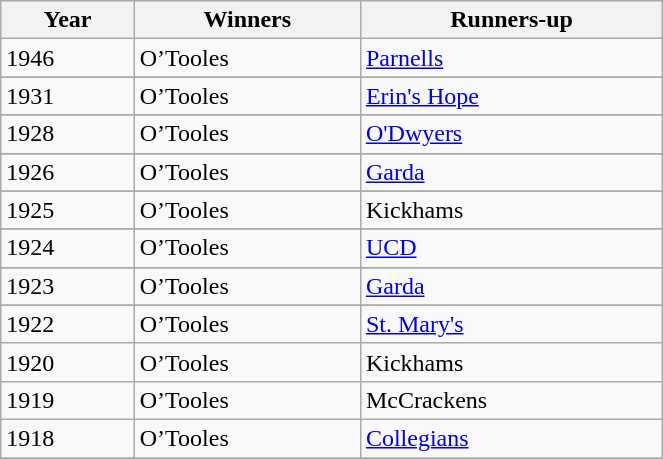<table align="center" class="wikitable" style="width:35%;">
<tr>
<th>Year</th>
<th>Winners</th>
<th>Runners-up</th>
</tr>
<tr>
<td>1946</td>
<td>O’Tooles</td>
<td><a href='#'>Parnells</a></td>
</tr>
<tr>
</tr>
<tr>
<td>1931</td>
<td>O’Tooles</td>
<td><a href='#'>Erin's Hope</a></td>
</tr>
<tr>
</tr>
<tr>
<td>1928</td>
<td>O’Tooles</td>
<td><a href='#'>O'Dwyers</a></td>
</tr>
<tr>
</tr>
<tr>
<td>1926</td>
<td>O’Tooles</td>
<td><a href='#'>Garda</a></td>
</tr>
<tr>
</tr>
<tr>
<td>1925</td>
<td>O’Tooles</td>
<td>Kickhams</td>
</tr>
<tr>
</tr>
<tr>
<td>1924</td>
<td>O’Tooles</td>
<td><a href='#'>UCD</a></td>
</tr>
<tr>
</tr>
<tr>
<td>1923</td>
<td>O’Tooles</td>
<td><a href='#'>Garda</a></td>
</tr>
<tr>
</tr>
<tr>
<td>1922</td>
<td>O’Tooles</td>
<td><a href='#'>St. Mary's</a></td>
</tr>
<tr>
<td>1920</td>
<td>O’Tooles</td>
<td>Kickhams</td>
</tr>
<tr>
<td>1919</td>
<td>O’Tooles</td>
<td>McCrackens</td>
</tr>
<tr>
<td>1918</td>
<td>O’Tooles</td>
<td><a href='#'>Collegians</a></td>
</tr>
<tr>
</tr>
</table>
